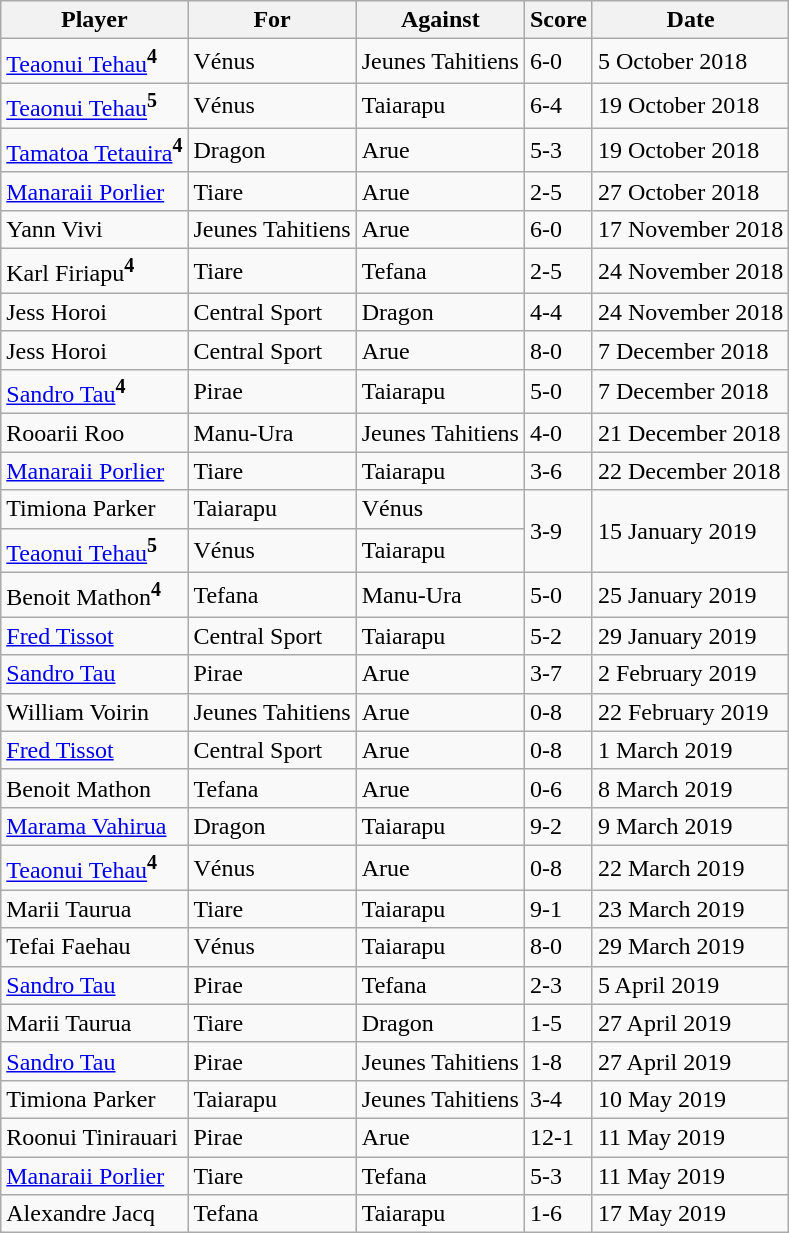<table class="wikitable">
<tr>
<th>Player</th>
<th>For</th>
<th>Against</th>
<th>Score</th>
<th>Date</th>
</tr>
<tr>
<td> <a href='#'>Teaonui Tehau</a><sup><strong>4</strong></sup></td>
<td>Vénus</td>
<td>Jeunes Tahitiens</td>
<td>6-0</td>
<td>5 October 2018</td>
</tr>
<tr>
<td> <a href='#'>Teaonui Tehau</a><sup><strong>5</strong></sup></td>
<td>Vénus</td>
<td>Taiarapu</td>
<td>6-4</td>
<td>19 October 2018</td>
</tr>
<tr>
<td> <a href='#'>Tamatoa Tetauira</a><sup><strong>4</strong></sup></td>
<td>Dragon</td>
<td>Arue</td>
<td>5-3</td>
<td>19 October 2018</td>
</tr>
<tr>
<td> <a href='#'>Manaraii Porlier</a></td>
<td>Tiare</td>
<td>Arue</td>
<td>2-5</td>
<td>27 October 2018</td>
</tr>
<tr>
<td> Yann Vivi</td>
<td>Jeunes Tahitiens</td>
<td>Arue</td>
<td>6-0</td>
<td>17 November 2018</td>
</tr>
<tr>
<td> Karl Firiapu<sup><strong>4</strong></sup></td>
<td>Tiare</td>
<td>Tefana</td>
<td>2-5</td>
<td>24 November 2018</td>
</tr>
<tr>
<td> Jess Horoi</td>
<td>Central Sport</td>
<td>Dragon</td>
<td>4-4</td>
<td>24 November 2018</td>
</tr>
<tr>
<td> Jess Horoi</td>
<td>Central Sport</td>
<td>Arue</td>
<td>8-0</td>
<td>7 December 2018</td>
</tr>
<tr>
<td> <a href='#'>Sandro Tau</a><sup><strong>4</strong></sup></td>
<td>Pirae</td>
<td>Taiarapu</td>
<td>5-0</td>
<td>7 December 2018</td>
</tr>
<tr>
<td> Rooarii Roo</td>
<td>Manu-Ura</td>
<td>Jeunes Tahitiens</td>
<td>4-0</td>
<td>21 December 2018</td>
</tr>
<tr>
<td> <a href='#'>Manaraii Porlier</a></td>
<td>Tiare</td>
<td>Taiarapu</td>
<td>3-6</td>
<td>22 December 2018</td>
</tr>
<tr>
<td> Timiona Parker</td>
<td>Taiarapu</td>
<td>Vénus</td>
<td rowspan=2>3-9</td>
<td rowspan=2>15 January 2019</td>
</tr>
<tr>
<td> <a href='#'>Teaonui Tehau</a><sup><strong>5</strong></sup></td>
<td>Vénus</td>
<td>Taiarapu</td>
</tr>
<tr>
<td> Benoit Mathon<sup><strong>4</strong></sup></td>
<td>Tefana</td>
<td>Manu-Ura</td>
<td>5-0</td>
<td>25 January 2019</td>
</tr>
<tr>
<td> <a href='#'>Fred Tissot</a></td>
<td>Central Sport</td>
<td>Taiarapu</td>
<td>5-2</td>
<td>29 January 2019</td>
</tr>
<tr>
<td> <a href='#'>Sandro Tau</a></td>
<td>Pirae</td>
<td>Arue</td>
<td>3-7</td>
<td>2 February 2019</td>
</tr>
<tr>
<td> William Voirin</td>
<td>Jeunes Tahitiens</td>
<td>Arue</td>
<td>0-8</td>
<td>22 February 2019</td>
</tr>
<tr>
<td> <a href='#'>Fred Tissot</a></td>
<td>Central Sport</td>
<td>Arue</td>
<td>0-8</td>
<td>1 March 2019</td>
</tr>
<tr>
<td> Benoit Mathon</td>
<td>Tefana</td>
<td>Arue</td>
<td>0-6</td>
<td>8 March 2019</td>
</tr>
<tr>
<td> <a href='#'>Marama Vahirua</a></td>
<td>Dragon</td>
<td>Taiarapu</td>
<td>9-2</td>
<td>9 March 2019</td>
</tr>
<tr>
<td> <a href='#'>Teaonui Tehau</a><sup><strong>4</strong></sup></td>
<td>Vénus</td>
<td>Arue</td>
<td>0-8</td>
<td>22 March 2019</td>
</tr>
<tr>
<td> Marii Taurua</td>
<td>Tiare</td>
<td>Taiarapu</td>
<td>9-1</td>
<td>23 March 2019</td>
</tr>
<tr>
<td> Tefai Faehau</td>
<td>Vénus</td>
<td>Taiarapu</td>
<td>8-0</td>
<td>29 March 2019</td>
</tr>
<tr>
<td> <a href='#'>Sandro Tau</a></td>
<td>Pirae</td>
<td>Tefana</td>
<td>2-3</td>
<td>5 April 2019</td>
</tr>
<tr>
<td> Marii Taurua</td>
<td>Tiare</td>
<td>Dragon</td>
<td>1-5</td>
<td>27 April 2019</td>
</tr>
<tr>
<td> <a href='#'>Sandro Tau</a></td>
<td>Pirae</td>
<td>Jeunes Tahitiens</td>
<td>1-8</td>
<td>27 April 2019</td>
</tr>
<tr>
<td> Timiona Parker</td>
<td>Taiarapu</td>
<td>Jeunes Tahitiens</td>
<td>3-4</td>
<td>10 May 2019</td>
</tr>
<tr>
<td> Roonui Tinirauari</td>
<td>Pirae</td>
<td>Arue</td>
<td>12-1</td>
<td>11 May 2019</td>
</tr>
<tr>
<td> <a href='#'>Manaraii Porlier</a></td>
<td>Tiare</td>
<td>Tefana</td>
<td>5-3</td>
<td>11 May 2019</td>
</tr>
<tr>
<td> Alexandre Jacq</td>
<td>Tefana</td>
<td>Taiarapu</td>
<td>1-6</td>
<td>17 May 2019</td>
</tr>
</table>
